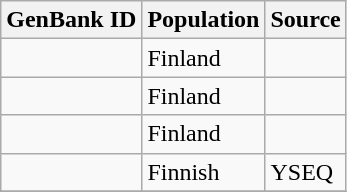<table class="wikitable sortable">
<tr>
<th scope="col">GenBank ID</th>
<th scope="col">Population</th>
<th scope="col">Source</th>
</tr>
<tr>
<td></td>
<td>Finland</td>
<td></td>
</tr>
<tr>
<td></td>
<td>Finland</td>
<td></td>
</tr>
<tr>
<td></td>
<td>Finland</td>
<td></td>
</tr>
<tr>
<td></td>
<td>Finnish</td>
<td>YSEQ</td>
</tr>
<tr>
</tr>
</table>
